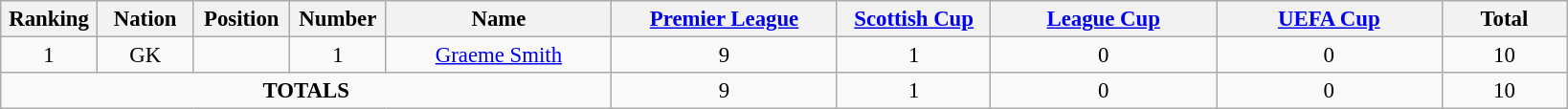<table class="wikitable" style="font-size: 95%; text-align: center;">
<tr>
<th width=60>Ranking</th>
<th width=60>Nation</th>
<th width=60>Position</th>
<th width=60>Number</th>
<th width=150>Name</th>
<th width=150><a href='#'>Premier League</a></th>
<th width=100><a href='#'>Scottish Cup</a></th>
<th width=150><a href='#'>League Cup</a></th>
<th width=150><a href='#'>UEFA Cup</a></th>
<th width=80>Total</th>
</tr>
<tr>
<td>1</td>
<td>GK</td>
<td></td>
<td>1</td>
<td><a href='#'>Graeme Smith</a></td>
<td>9</td>
<td>1</td>
<td>0</td>
<td>0</td>
<td>10</td>
</tr>
<tr>
<td colspan="5"><strong>TOTALS</strong></td>
<td>9</td>
<td>1</td>
<td>0</td>
<td>0</td>
<td>10</td>
</tr>
</table>
